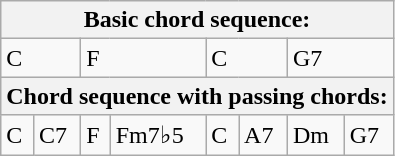<table class="wikitable">
<tr>
<th colspan=8>Basic chord sequence:</th>
</tr>
<tr>
<td colspan=2>C</td>
<td colspan=2>F</td>
<td colspan=2>C</td>
<td colspan=2>G7</td>
</tr>
<tr>
<th colspan=8>Chord sequence with passing chords:</th>
</tr>
<tr>
<td>C</td>
<td>C7</td>
<td>F</td>
<td>Fm7♭5</td>
<td>C</td>
<td>A7</td>
<td>Dm</td>
<td>G7</td>
</tr>
</table>
